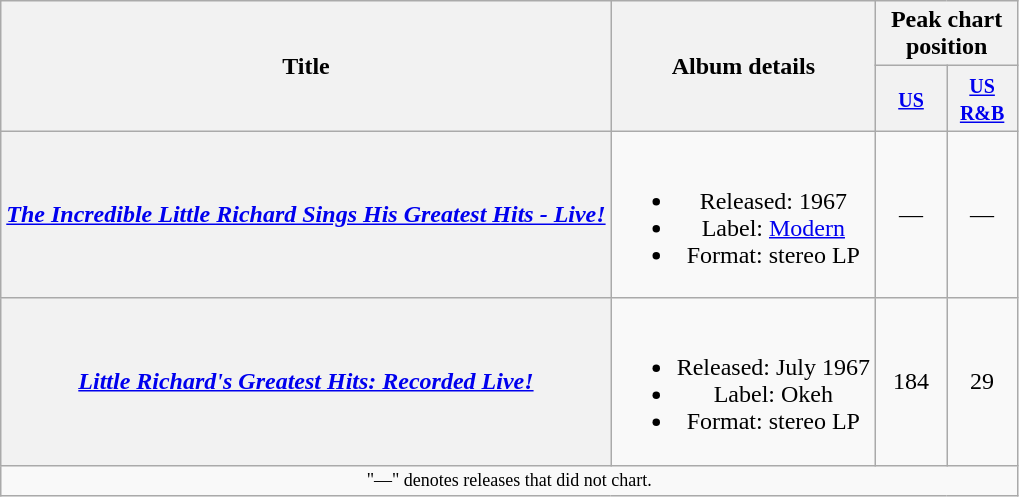<table class="wikitable plainrowheaders" style="text-align:center;">
<tr>
<th rowspan="2">Title</th>
<th rowspan="2">Album details</th>
<th colspan="2">Peak chart position</th>
</tr>
<tr>
<th style="width:40px;"><small><a href='#'>US</a></small><br></th>
<th style="width:40px;"><small><a href='#'>US R&B</a></small><br></th>
</tr>
<tr>
<th scope="row"><em><a href='#'>The Incredible Little Richard Sings His Greatest Hits - Live!</a></em></th>
<td><br><ul><li>Released: 1967</li><li>Label: <a href='#'>Modern</a></li><li>Format: stereo LP</li></ul></td>
<td>—</td>
<td>—</td>
</tr>
<tr>
<th scope="row"><em><a href='#'>Little Richard's Greatest Hits: Recorded Live!</a></em></th>
<td><br><ul><li>Released: July 1967</li><li>Label: Okeh</li><li>Format: stereo LP</li></ul></td>
<td>184</td>
<td>29</td>
</tr>
<tr>
<td colspan="6" style="text-align:center; font-size:9pt;">"—" denotes releases that did not chart.</td>
</tr>
</table>
